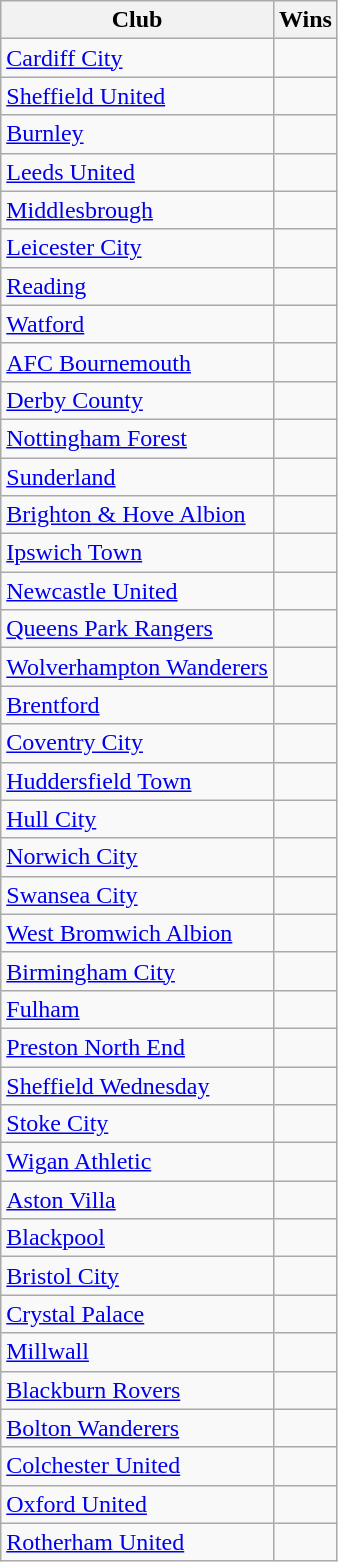<table class="wikitable sortable">
<tr>
<th>Club</th>
<th>Wins</th>
</tr>
<tr>
<td><a href='#'>Cardiff City</a></td>
<td style="text-align:center;"></td>
</tr>
<tr>
<td><a href='#'>Sheffield United</a></td>
<td style="text-align:center;"></td>
</tr>
<tr>
<td><a href='#'>Burnley</a></td>
<td style="text-align:center;"></td>
</tr>
<tr>
<td><a href='#'>Leeds United</a></td>
<td style="text-align:center;"></td>
</tr>
<tr>
<td><a href='#'>Middlesbrough</a></td>
<td style="text-align:center;"></td>
</tr>
<tr>
<td><a href='#'>Leicester City</a></td>
<td style="text-align:center;"></td>
</tr>
<tr>
<td><a href='#'>Reading</a></td>
<td style="text-align:center;"></td>
</tr>
<tr>
<td><a href='#'>Watford</a></td>
<td style="text-align:center;"></td>
</tr>
<tr>
<td><a href='#'>AFC Bournemouth</a></td>
<td style="text-align:center;"></td>
</tr>
<tr>
<td><a href='#'>Derby County</a></td>
<td style="text-align:center;"></td>
</tr>
<tr>
<td><a href='#'>Nottingham Forest</a></td>
<td style="text-align:center;"></td>
</tr>
<tr>
<td><a href='#'>Sunderland</a></td>
<td style="text-align:center;"></td>
</tr>
<tr>
<td><a href='#'>Brighton & Hove Albion</a></td>
<td style="text-align:center;"></td>
</tr>
<tr>
<td><a href='#'>Ipswich Town</a></td>
<td style="text-align:center;"></td>
</tr>
<tr>
<td><a href='#'>Newcastle United</a></td>
<td style="text-align:center;"></td>
</tr>
<tr>
<td><a href='#'>Queens Park Rangers</a></td>
<td style="text-align:center;"></td>
</tr>
<tr>
<td><a href='#'>Wolverhampton Wanderers</a></td>
<td style="text-align:center;"></td>
</tr>
<tr>
<td><a href='#'>Brentford</a></td>
<td style="text-align:center;"></td>
</tr>
<tr>
<td><a href='#'>Coventry City</a></td>
<td style="text-align:center;"></td>
</tr>
<tr>
<td><a href='#'>Huddersfield Town</a></td>
<td style="text-align:center;"></td>
</tr>
<tr>
<td><a href='#'>Hull City</a></td>
<td style="text-align:center;"></td>
</tr>
<tr>
<td><a href='#'>Norwich City</a></td>
<td style="text-align:center;"></td>
</tr>
<tr>
<td><a href='#'>Swansea City</a></td>
<td style="text-align:center;"></td>
</tr>
<tr>
<td><a href='#'>West Bromwich Albion</a></td>
<td style="text-align:center;"></td>
</tr>
<tr>
<td><a href='#'>Birmingham City</a></td>
<td style="text-align:center;"></td>
</tr>
<tr>
<td><a href='#'>Fulham</a></td>
<td style="text-align:center;"></td>
</tr>
<tr>
<td><a href='#'>Preston North End</a></td>
<td style="text-align:center;"></td>
</tr>
<tr>
<td><a href='#'>Sheffield Wednesday</a></td>
<td style="text-align:center;"></td>
</tr>
<tr>
<td><a href='#'>Stoke City</a></td>
<td style="text-align:center;"></td>
</tr>
<tr>
<td><a href='#'>Wigan Athletic</a></td>
<td style="text-align:center;"></td>
</tr>
<tr>
<td><a href='#'>Aston Villa</a></td>
<td style="text-align:center;"></td>
</tr>
<tr>
<td><a href='#'>Blackpool</a></td>
<td style="text-align:center;"></td>
</tr>
<tr>
<td><a href='#'>Bristol City</a></td>
<td style="text-align:center;"></td>
</tr>
<tr>
<td><a href='#'>Crystal Palace</a></td>
<td style="text-align:center;"></td>
</tr>
<tr>
<td><a href='#'>Millwall</a></td>
<td style="text-align:center;"></td>
</tr>
<tr>
<td><a href='#'>Blackburn Rovers</a></td>
<td style="text-align:center;"></td>
</tr>
<tr>
<td><a href='#'>Bolton Wanderers</a></td>
<td style="text-align:center;"></td>
</tr>
<tr>
<td><a href='#'>Colchester United</a></td>
<td style="text-align:center;"></td>
</tr>
<tr>
<td><a href='#'>Oxford United</a></td>
<td style="text-align:center;"></td>
</tr>
<tr>
<td><a href='#'>Rotherham United</a></td>
<td style="text-align:center;"></td>
</tr>
</table>
